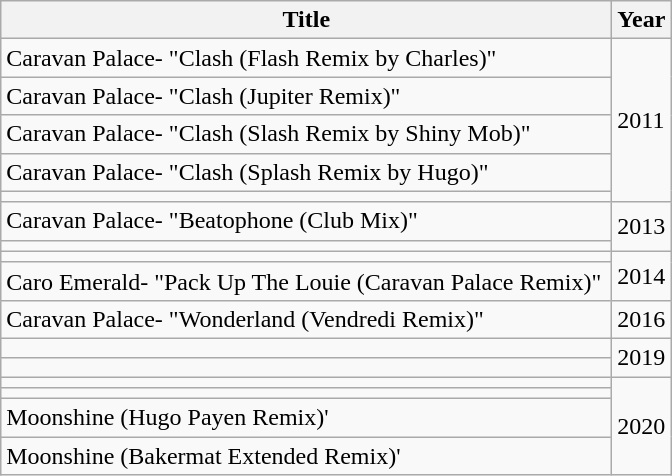<table class="wikitable sortable plainrowheaders" style="text-align:;" border="1">
<tr>
<th scope="col" rowspan="1" style="width:25em;">Title</th>
<th scope="col" rowspan="1" style="width:1em;">Year</th>
</tr>
<tr>
<td>Caravan Palace- "Clash (Flash Remix by Charles)"</td>
<td rowspan="5">2011</td>
</tr>
<tr>
<td>Caravan Palace- "Clash (Jupiter Remix)"</td>
</tr>
<tr>
<td>Caravan Palace- "Clash (Slash Remix by Shiny Mob)"</td>
</tr>
<tr>
<td>Caravan Palace- "Clash (Splash Remix by Hugo)"</td>
</tr>
<tr>
<td></td>
</tr>
<tr>
<td>Caravan Palace- "Beatophone (Club Mix)"</td>
<td rowspan="2">2013</td>
</tr>
<tr>
<td></td>
</tr>
<tr>
<td></td>
<td rowspan="2">2014</td>
</tr>
<tr>
<td>Caro Emerald- "Pack Up The Louie (Caravan Palace Remix)"</td>
</tr>
<tr>
<td>Caravan Palace- "Wonderland (Vendredi Remix)"</td>
<td>2016</td>
</tr>
<tr>
<td></td>
<td rowspan="2">2019</td>
</tr>
<tr>
<td></td>
</tr>
<tr>
<td></td>
<td rowspan="4">2020</td>
</tr>
<tr>
<td></td>
</tr>
<tr>
<td>Moonshine (Hugo Payen Remix)'</td>
</tr>
<tr>
<td>Moonshine (Bakermat Extended Remix)'</td>
</tr>
</table>
